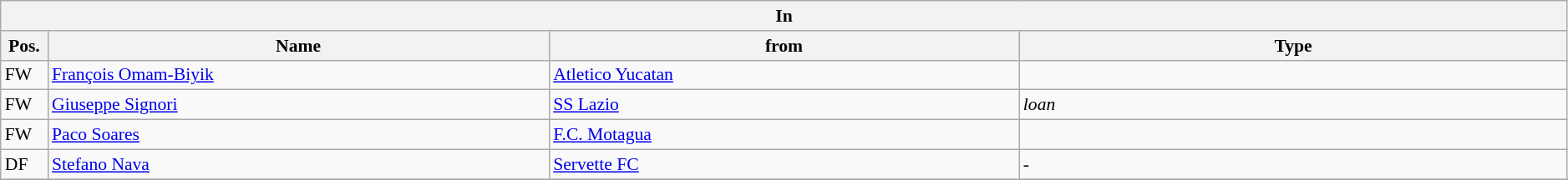<table class="wikitable" style="font-size:90%;width:99%;">
<tr>
<th colspan="4">In</th>
</tr>
<tr>
<th width=3%>Pos.</th>
<th width=32%>Name</th>
<th width=30%>from</th>
<th width=35%>Type</th>
</tr>
<tr>
<td>FW</td>
<td><a href='#'>François Omam-Biyik</a></td>
<td><a href='#'>Atletico Yucatan</a></td>
<td></td>
</tr>
<tr>
<td>FW</td>
<td><a href='#'>Giuseppe Signori</a></td>
<td><a href='#'>SS Lazio</a></td>
<td><em>loan</em></td>
</tr>
<tr>
<td>FW</td>
<td><a href='#'>Paco Soares</a></td>
<td><a href='#'>F.C. Motagua</a></td>
<td></td>
</tr>
<tr>
<td>DF</td>
<td><a href='#'>Stefano Nava</a></td>
<td><a href='#'>Servette FC</a></td>
<td>-</td>
</tr>
<tr>
</tr>
</table>
